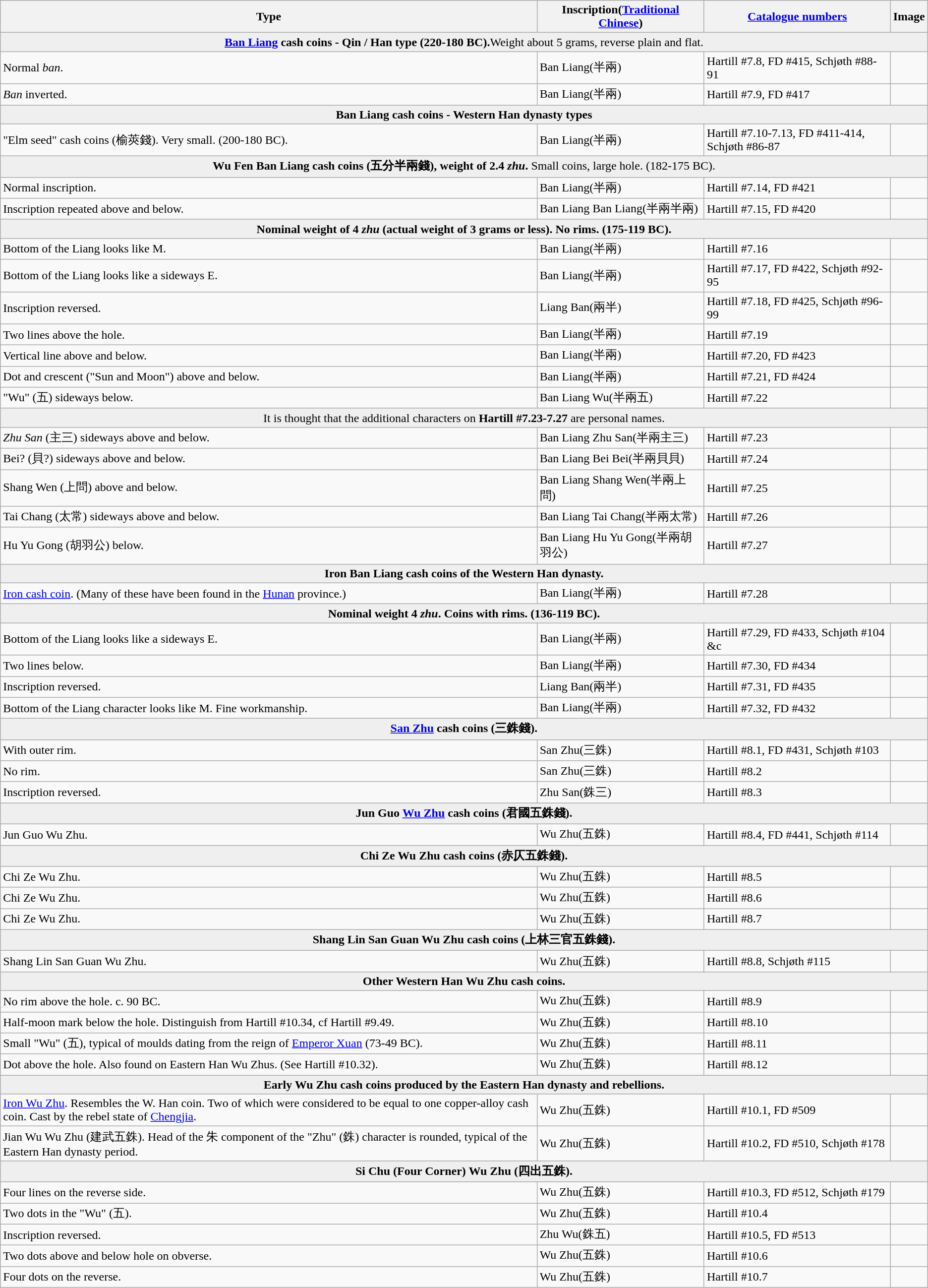<table class="wikitable">
<tr>
<th>Type</th>
<th>Inscription(<a href='#'>Traditional Chinese</a>)</th>
<th><a href='#'>Catalogue numbers</a></th>
<th>Image</th>
</tr>
<tr>
<td colspan=4 align="center" style="background:#efefef;"><strong><a href='#'>Ban Liang</a> cash coins - Qin / Han type (220-180 BC).</strong>Weight about 5 grams, reverse plain and flat.</td>
</tr>
<tr>
<td>Normal <em>ban</em>.</td>
<td>Ban Liang(半兩)</td>
<td>Hartill #7.8, FD #415, Schjøth #88-91</td>
<td></td>
</tr>
<tr>
<td><em>Ban</em> inverted.</td>
<td>Ban Liang(半兩)</td>
<td>Hartill #7.9, FD #417</td>
<td></td>
</tr>
<tr>
<td colspan=4 align="center" style="background:#efefef;"><strong>Ban Liang cash coins - Western Han dynasty types</strong></td>
</tr>
<tr>
<td>"Elm seed" cash coins (榆莢錢). Very small. (200-180 BC).</td>
<td>Ban Liang(半兩)</td>
<td>Hartill #7.10-7.13, FD #411-414, Schjøth #86-87</td>
<td></td>
</tr>
<tr>
<td colspan=4 align="center" style="background:#efefef;"><strong>Wu Fen Ban Liang cash coins (五分半兩錢), weight of 2.4 <em>zhu</em>.</strong> Small coins, large hole. (182-175 BC).</td>
</tr>
<tr>
<td>Normal inscription.</td>
<td>Ban Liang(半兩)</td>
<td>Hartill #7.14, FD #421</td>
<td></td>
</tr>
<tr>
<td>Inscription repeated above and below.</td>
<td>Ban Liang Ban Liang(半兩半兩)</td>
<td>Hartill #7.15, FD #420</td>
<td></td>
</tr>
<tr>
<td colspan=4 align="center" style="background:#efefef;"><strong>Nominal weight of 4 <em>zhu</em> (actual weight of 3 grams or less). No rims. (175-119 BC).</strong></td>
</tr>
<tr>
<td>Bottom of the Liang looks like M.</td>
<td>Ban Liang(半兩)</td>
<td>Hartill #7.16</td>
<td></td>
</tr>
<tr>
<td>Bottom of the Liang looks like a sideways E.</td>
<td>Ban Liang(半兩)</td>
<td>Hartill #7.17, FD #422, Schjøth #92-95</td>
<td></td>
</tr>
<tr>
<td>Inscription reversed.</td>
<td>Liang Ban(兩半)</td>
<td>Hartill #7.18, FD #425, Schjøth #96-99</td>
<td></td>
</tr>
<tr>
<td>Two lines above the hole.</td>
<td>Ban Liang(半兩)</td>
<td>Hartill #7.19</td>
<td></td>
</tr>
<tr>
<td>Vertical line above and below.</td>
<td>Ban Liang(半兩)</td>
<td>Hartill #7.20, FD #423</td>
<td></td>
</tr>
<tr>
<td>Dot and crescent ("Sun and Moon") above and below.</td>
<td>Ban Liang(半兩)</td>
<td>Hartill #7.21, FD #424</td>
<td></td>
</tr>
<tr>
<td>"Wu" (五) sideways below.</td>
<td>Ban Liang Wu(半兩五)</td>
<td>Hartill #7.22</td>
<td></td>
</tr>
<tr>
<td colspan=4 align="center" style="background:#efefef;">It is thought that the additional characters on <strong>Hartill #7.23-7.27</strong> are personal names.</td>
</tr>
<tr>
<td><em>Zhu San</em> (主三) sideways above and below.</td>
<td>Ban Liang Zhu San(半兩主三)</td>
<td>Hartill #7.23</td>
<td></td>
</tr>
<tr>
<td>Bei? (貝?) sideways above and below.</td>
<td>Ban Liang Bei Bei(半兩貝貝)</td>
<td>Hartill #7.24</td>
<td></td>
</tr>
<tr>
<td>Shang Wen (上問) above and below.</td>
<td>Ban Liang Shang Wen(半兩上問)</td>
<td>Hartill #7.25</td>
<td></td>
</tr>
<tr>
<td>Tai Chang (太常) sideways above and below.</td>
<td>Ban Liang Tai Chang(半兩太常)</td>
<td>Hartill #7.26</td>
<td></td>
</tr>
<tr>
<td>Hu Yu Gong (胡羽公) below.</td>
<td>Ban Liang Hu Yu Gong(半兩胡羽公)</td>
<td>Hartill #7.27</td>
<td></td>
</tr>
<tr>
<td colspan=4 align="center" style="background:#efefef;"><strong>Iron Ban Liang cash coins of the Western Han dynasty.</strong></td>
</tr>
<tr>
<td><a href='#'>Iron cash coin</a>. (Many of these have been found in the <a href='#'>Hunan</a> province.)</td>
<td>Ban Liang(半兩)</td>
<td>Hartill #7.28</td>
<td></td>
</tr>
<tr>
<td colspan=4 align="center" style="background:#efefef;"><strong>Nominal weight 4 <em>zhu</em>. Coins with rims. (136-119 BC).</strong></td>
</tr>
<tr>
<td>Bottom of the Liang looks like a sideways E.</td>
<td>Ban Liang(半兩)</td>
<td>Hartill #7.29, FD #433, Schjøth #104 &c</td>
<td></td>
</tr>
<tr>
<td>Two lines below.</td>
<td>Ban Liang(半兩)</td>
<td>Hartill #7.30, FD #434</td>
<td></td>
</tr>
<tr>
<td>Inscription reversed.</td>
<td>Liang Ban(兩半)</td>
<td>Hartill #7.31, FD #435</td>
<td></td>
</tr>
<tr>
<td>Bottom of the Liang character looks like M. Fine workmanship.</td>
<td>Ban Liang(半兩)</td>
<td>Hartill #7.32, FD #432</td>
<td></td>
</tr>
<tr>
<td colspan=4 align="center" style="background:#efefef;"><strong><a href='#'>San Zhu</a> cash coins (三銖錢).</strong></td>
</tr>
<tr>
<td>With outer rim.</td>
<td>San Zhu(三銖)</td>
<td>Hartill #8.1, FD #431, Schjøth #103</td>
<td></td>
</tr>
<tr>
<td>No rim.</td>
<td>San Zhu(三銖)</td>
<td>Hartill #8.2</td>
<td></td>
</tr>
<tr>
<td>Inscription reversed.</td>
<td>Zhu San(銖三)</td>
<td>Hartill #8.3</td>
<td></td>
</tr>
<tr>
<td colspan=4 align="center" style="background:#efefef;"><strong>Jun Guo <a href='#'>Wu Zhu</a> cash coins (君國五銖錢).</strong></td>
</tr>
<tr>
<td>Jun Guo Wu Zhu.</td>
<td>Wu Zhu(五銖)</td>
<td>Hartill #8.4, FD #441, Schjøth #114</td>
<td></td>
</tr>
<tr>
<td colspan=4 align="center" style="background:#efefef;"><strong>Chi Ze Wu Zhu cash coins (赤仄五銖錢).</strong></td>
</tr>
<tr>
<td>Chi Ze Wu Zhu.</td>
<td>Wu Zhu(五銖)</td>
<td>Hartill #8.5</td>
<td></td>
</tr>
<tr>
<td>Chi Ze Wu Zhu.</td>
<td>Wu Zhu(五銖)</td>
<td>Hartill #8.6</td>
<td></td>
</tr>
<tr>
<td>Chi Ze Wu Zhu.</td>
<td>Wu Zhu(五銖)</td>
<td>Hartill #8.7</td>
<td></td>
</tr>
<tr>
<td colspan=4 align="center" style="background:#efefef;"><strong>Shang Lin San Guan Wu Zhu cash coins (上林三官五銖錢).</strong></td>
</tr>
<tr>
<td>Shang Lin San Guan Wu Zhu.</td>
<td>Wu Zhu(五銖)</td>
<td>Hartill #8.8, Schjøth #115</td>
<td></td>
</tr>
<tr>
<td colspan=4 align="center" style="background:#efefef;"><strong>Other Western Han Wu Zhu cash coins.</strong></td>
</tr>
<tr>
<td>No rim above the hole. c. 90 BC.</td>
<td>Wu Zhu(五銖)</td>
<td>Hartill #8.9</td>
<td></td>
</tr>
<tr>
<td>Half-moon mark below the hole. Distinguish from Hartill #10.34, cf Hartill #9.49.</td>
<td>Wu Zhu(五銖)</td>
<td>Hartill #8.10</td>
<td></td>
</tr>
<tr>
<td>Small "Wu" (五), typical of moulds dating from the reign of <a href='#'>Emperor Xuan</a> (73-49 BC).</td>
<td>Wu Zhu(五銖)</td>
<td>Hartill #8.11</td>
<td></td>
</tr>
<tr>
<td>Dot above the hole. Also found on Eastern Han Wu Zhus. (See Hartill #10.32).</td>
<td>Wu Zhu(五銖)</td>
<td>Hartill #8.12</td>
<td></td>
</tr>
<tr>
<td colspan=4 align="center" style="background:#efefef;"><strong>Early Wu Zhu cash coins produced by the Eastern Han dynasty and rebellions.</strong></td>
</tr>
<tr>
<td><a href='#'>Iron Wu Zhu</a>. Resembles the W. Han coin. Two of which were considered to be equal to one copper-alloy cash coin. Cast by the rebel state of <a href='#'>Chengjia</a>.</td>
<td>Wu Zhu(五銖)</td>
<td>Hartill #10.1, FD #509</td>
<td></td>
</tr>
<tr>
<td>Jian Wu Wu Zhu (建武五銖). Head of the 朱 component of the "Zhu" (銖) character is rounded, typical of the Eastern Han dynasty period.</td>
<td>Wu Zhu(五銖)</td>
<td>Hartill #10.2, FD #510, Schjøth #178</td>
<td></td>
</tr>
<tr>
<td colspan=4 align="center" style="background:#efefef;"><strong>Si Chu (Four Corner) Wu Zhu (四出五銖).</strong></td>
</tr>
<tr>
<td>Four lines on the reverse side.</td>
<td>Wu Zhu(五銖)</td>
<td>Hartill #10.3, FD #512, Schjøth #179</td>
<td></td>
</tr>
<tr>
<td>Two dots in the "Wu" (五).</td>
<td>Wu Zhu(五銖)</td>
<td>Hartill #10.4</td>
<td></td>
</tr>
<tr>
<td>Inscription reversed.</td>
<td>Zhu Wu(銖五)</td>
<td>Hartill #10.5, FD #513</td>
<td></td>
</tr>
<tr>
<td>Two dots above and below hole on obverse.</td>
<td>Wu Zhu(五銖)</td>
<td>Hartill #10.6</td>
<td></td>
</tr>
<tr>
<td>Four dots on the reverse.</td>
<td>Wu Zhu(五銖)</td>
<td>Hartill #10.7</td>
<td></td>
</tr>
</table>
